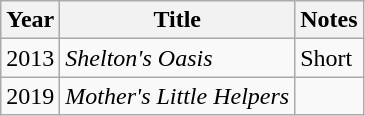<table class="wikitable sortable">
<tr>
<th>Year</th>
<th>Title</th>
<th>Notes</th>
</tr>
<tr>
<td>2013</td>
<td><em>Shelton's Oasis</em></td>
<td>Short</td>
</tr>
<tr>
<td>2019</td>
<td><em>Mother's Little Helpers</em></td>
<td></td>
</tr>
</table>
